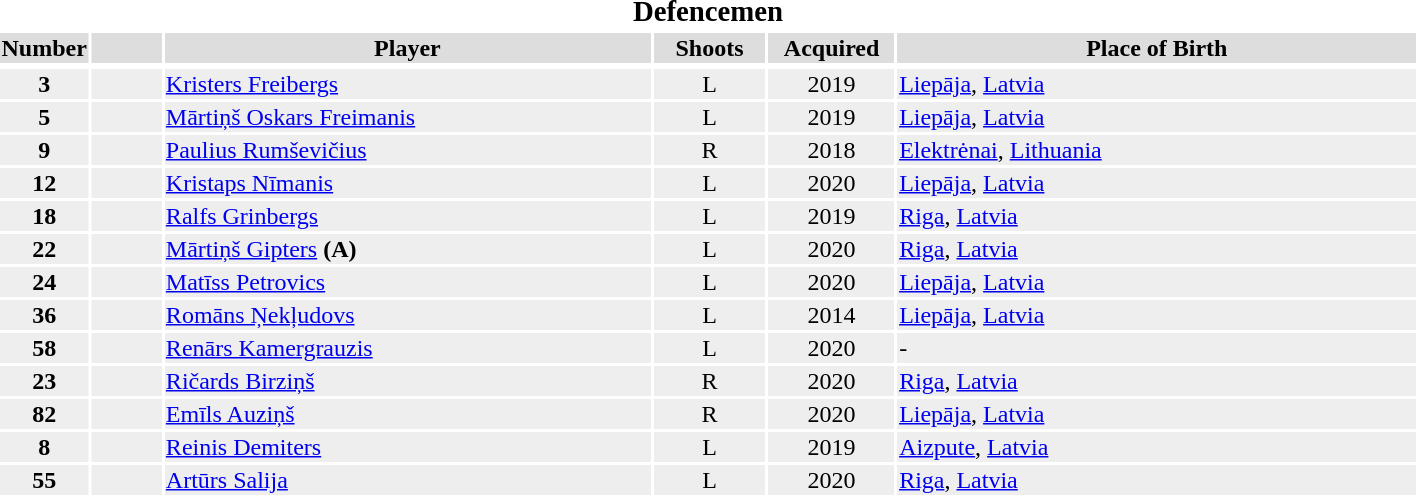<table width=75%>
<tr>
<th colspan=7><big>Defencemen</big></th>
</tr>
<tr bgcolor="#dddddd">
<th width=5%>Number</th>
<th width=5%></th>
<th !width=15%>Player</th>
<th width=8%>Shoots</th>
<th width=9%>Acquired</th>
<th width=37%>Place of Birth</th>
</tr>
<tr>
</tr>
<tr bgcolor="#eeeeee">
<td align=center><strong>3</strong></td>
<td align=center></td>
<td><a href='#'>Kristers Freibergs</a></td>
<td align=center>L</td>
<td align=center>2019</td>
<td><a href='#'>Liepāja</a>, <a href='#'>Latvia</a></td>
</tr>
<tr bgcolor="#eeeeee">
<td align=center><strong>5</strong></td>
<td align=center></td>
<td><a href='#'>Mārtiņš Oskars Freimanis</a></td>
<td align=center>L</td>
<td align=center>2019</td>
<td><a href='#'>Liepāja</a>, <a href='#'>Latvia</a></td>
</tr>
<tr bgcolor="#eeeeee">
<td align=center><strong>9</strong></td>
<td align=center></td>
<td><a href='#'>Paulius Rumševičius</a></td>
<td align=center>R</td>
<td align=center>2018</td>
<td><a href='#'>Elektrėnai</a>, <a href='#'>Lithuania</a></td>
</tr>
<tr bgcolor="#eeeeee">
<td align=center><strong>12</strong></td>
<td align=center></td>
<td><a href='#'>Kristaps Nīmanis</a></td>
<td align=center>L</td>
<td align=center>2020</td>
<td><a href='#'>Liepāja</a>, <a href='#'>Latvia</a></td>
</tr>
<tr bgcolor="#eeeeee">
<td align=center><strong>18</strong></td>
<td align=center></td>
<td><a href='#'>Ralfs Grinbergs</a></td>
<td align=center>L</td>
<td align=center>2019</td>
<td><a href='#'>Riga</a>, <a href='#'>Latvia</a></td>
</tr>
<tr bgcolor="#eeeeee">
<td align=center><strong>22</strong></td>
<td align=center></td>
<td><a href='#'>Mārtiņš Gipters</a>  <strong>(A)</strong></td>
<td align=center>L</td>
<td align=center>2020</td>
<td><a href='#'>Riga</a>, <a href='#'>Latvia</a></td>
</tr>
<tr bgcolor="#eeeeee">
<td align=center><strong>24</strong></td>
<td align=center></td>
<td><a href='#'>Matīss Petrovics</a></td>
<td align=center>L</td>
<td align=center>2020</td>
<td><a href='#'>Liepāja</a>, <a href='#'>Latvia</a></td>
</tr>
<tr bgcolor="#eeeeee">
<td align=center><strong>36</strong></td>
<td align=center></td>
<td><a href='#'>Romāns Ņekļudovs</a></td>
<td align=center>L</td>
<td align=center>2014</td>
<td><a href='#'>Liepāja</a>, <a href='#'>Latvia</a></td>
</tr>
<tr bgcolor="#eeeeee">
<td align=center><strong>58</strong></td>
<td align=center></td>
<td><a href='#'>Renārs Kamergrauzis</a></td>
<td align=center>L</td>
<td align=center>2020</td>
<td>-</td>
</tr>
<tr bgcolor="#eeeeee">
<td align=center><strong>23</strong></td>
<td align=center></td>
<td><a href='#'>Ričards Birziņš</a></td>
<td align=center>R</td>
<td align=center>2020</td>
<td><a href='#'>Riga</a>, <a href='#'>Latvia</a></td>
</tr>
<tr bgcolor="#eeeeee">
<td align=center><strong>82</strong></td>
<td align=center></td>
<td><a href='#'>Emīls Auziņš</a></td>
<td align=center>R</td>
<td align=center>2020</td>
<td><a href='#'>Liepāja</a>, <a href='#'>Latvia</a></td>
</tr>
<tr bgcolor="#eeeeee">
<td align=center><strong>8</strong></td>
<td align=center></td>
<td><a href='#'>Reinis Demiters</a></td>
<td align=center>L</td>
<td align=center>2019</td>
<td><a href='#'>Aizpute</a>, <a href='#'>Latvia</a></td>
</tr>
<tr bgcolor="#eeeeee">
<td align=center><strong>55</strong></td>
<td align=center></td>
<td><a href='#'>Artūrs Salija</a></td>
<td align=center>L</td>
<td align=center>2020</td>
<td><a href='#'>Riga</a>, <a href='#'>Latvia</a></td>
</tr>
</table>
